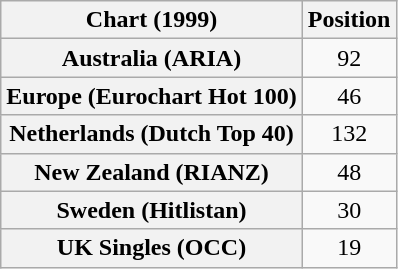<table class="wikitable sortable plainrowheaders" style="text-align:center">
<tr>
<th>Chart (1999)</th>
<th>Position</th>
</tr>
<tr>
<th scope="row">Australia (ARIA)</th>
<td>92</td>
</tr>
<tr>
<th scope="row">Europe (Eurochart Hot 100)</th>
<td>46</td>
</tr>
<tr>
<th scope="row">Netherlands (Dutch Top 40)</th>
<td>132</td>
</tr>
<tr>
<th scope="row">New Zealand (RIANZ)</th>
<td>48</td>
</tr>
<tr>
<th scope="row">Sweden (Hitlistan)</th>
<td>30</td>
</tr>
<tr>
<th scope="row">UK Singles (OCC)</th>
<td>19</td>
</tr>
</table>
